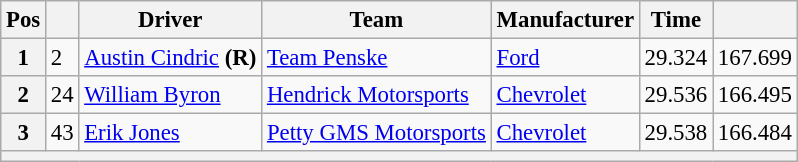<table class="wikitable" style="font-size:95%">
<tr>
<th>Pos</th>
<th></th>
<th>Driver</th>
<th>Team</th>
<th>Manufacturer</th>
<th>Time</th>
<th></th>
</tr>
<tr>
<th>1</th>
<td>2</td>
<td><a href='#'>Austin Cindric</a> <strong>(R)</strong></td>
<td><a href='#'>Team Penske</a></td>
<td><a href='#'>Ford</a></td>
<td>29.324</td>
<td>167.699</td>
</tr>
<tr>
<th>2</th>
<td>24</td>
<td><a href='#'>William Byron</a></td>
<td><a href='#'>Hendrick Motorsports</a></td>
<td><a href='#'>Chevrolet</a></td>
<td>29.536</td>
<td>166.495</td>
</tr>
<tr>
<th>3</th>
<td>43</td>
<td><a href='#'>Erik Jones</a></td>
<td><a href='#'>Petty GMS Motorsports</a></td>
<td><a href='#'>Chevrolet</a></td>
<td>29.538</td>
<td>166.484</td>
</tr>
<tr>
<th colspan="7"></th>
</tr>
</table>
